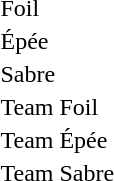<table>
<tr>
<td>Foil</td>
<td></td>
<td></td>
<td><br></td>
</tr>
<tr>
<td>Épée</td>
<td></td>
<td></td>
<td><br></td>
</tr>
<tr>
<td>Sabre</td>
<td></td>
<td></td>
<td><br></td>
</tr>
<tr>
<td>Team Foil</td>
<td></td>
<td></td>
<td></td>
</tr>
<tr>
<td>Team Épée</td>
<td></td>
<td></td>
<td></td>
</tr>
<tr>
<td>Team Sabre</td>
<td></td>
<td></td>
<td></td>
</tr>
</table>
